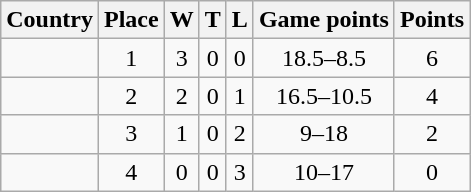<table class="wikitable sortable" style="text-align:center">
<tr>
<th>Country</th>
<th>Place</th>
<th>W</th>
<th>T</th>
<th>L</th>
<th>Game points</th>
<th>Points</th>
</tr>
<tr>
<td align=left></td>
<td>1</td>
<td>3</td>
<td>0</td>
<td>0</td>
<td>18.5–8.5</td>
<td>6</td>
</tr>
<tr>
<td align=left></td>
<td>2</td>
<td>2</td>
<td>0</td>
<td>1</td>
<td>16.5–10.5</td>
<td>4</td>
</tr>
<tr>
<td align=left></td>
<td>3</td>
<td>1</td>
<td>0</td>
<td>2</td>
<td>9–18</td>
<td>2</td>
</tr>
<tr>
<td align=left></td>
<td>4</td>
<td>0</td>
<td>0</td>
<td>3</td>
<td>10–17</td>
<td>0</td>
</tr>
</table>
